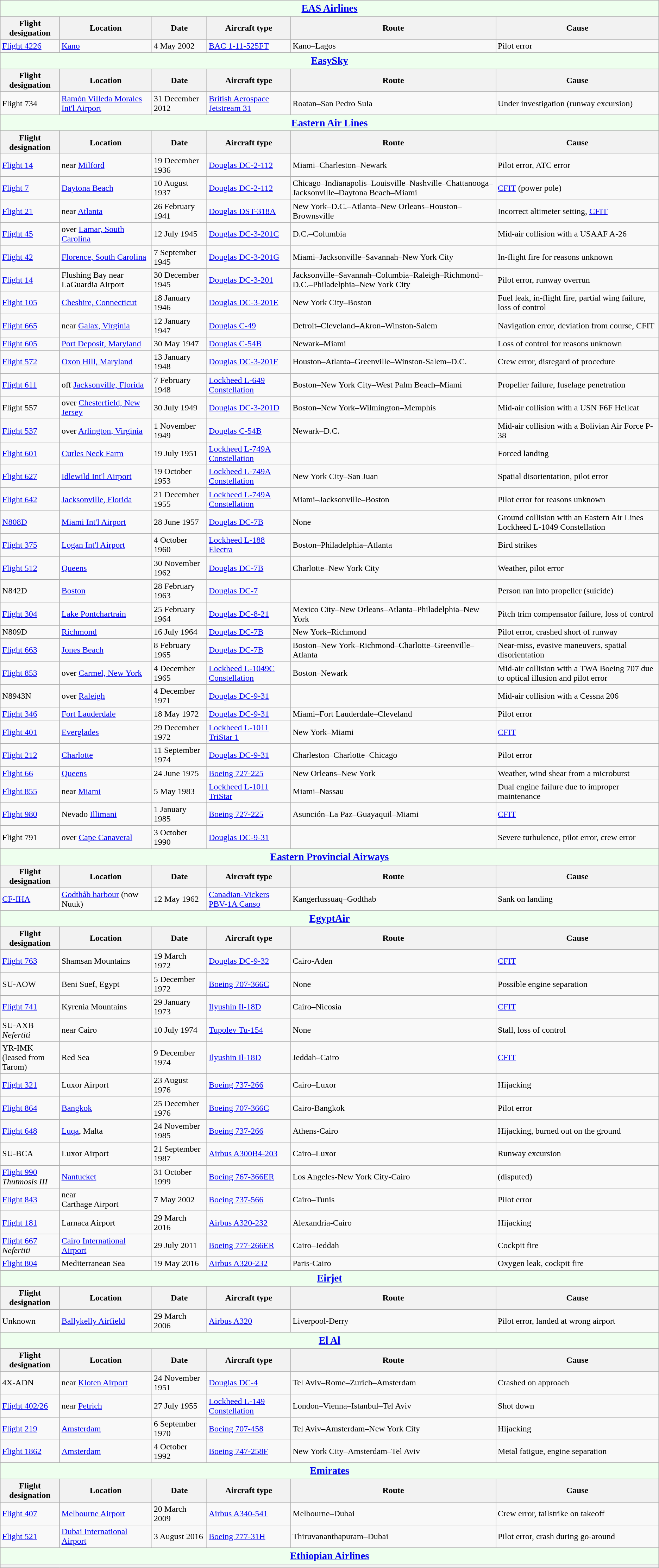<table class="wikitable">
<tr>
<th colspan="6" style="background-color:#efe;font-size:120%;"><a href='#'>EAS Airlines</a></th>
</tr>
<tr>
<th>Flight designation</th>
<th>Location</th>
<th>Date</th>
<th>Aircraft type</th>
<th>Route</th>
<th>Cause</th>
</tr>
<tr>
<td><a href='#'>Flight 4226</a></td>
<td><a href='#'>Kano</a></td>
<td>4 May 2002</td>
<td><a href='#'>BAC 1-11-525FT</a></td>
<td>Kano–Lagos</td>
<td>Pilot error</td>
</tr>
<tr>
<th colspan="6" style="background:#efe; font-size:120%;"><a href='#'>EasySky</a></th>
</tr>
<tr>
<th>Flight designation</th>
<th>Location</th>
<th>Date</th>
<th>Aircraft type</th>
<th>Route</th>
<th>Cause</th>
</tr>
<tr>
<td>Flight 734</td>
<td><a href='#'>Ramón Villeda Morales Int'l Airport</a></td>
<td>31 December 2012</td>
<td><a href='#'>British Aerospace Jetstream 31</a></td>
<td>Roatan–San Pedro Sula</td>
<td>Under investigation (runway excursion)</td>
</tr>
<tr>
<th colspan="6" style="background-color:#efe;font-size:120%;"><a href='#'>Eastern Air Lines</a></th>
</tr>
<tr>
<th>Flight designation</th>
<th>Location</th>
<th>Date</th>
<th>Aircraft type</th>
<th>Route</th>
<th>Cause</th>
</tr>
<tr>
<td><a href='#'>Flight 14</a></td>
<td>near <a href='#'>Milford</a></td>
<td>19 December 1936</td>
<td><a href='#'>Douglas DC-2-112</a></td>
<td>Miami–Charleston–Newark</td>
<td>Pilot error, ATC error</td>
</tr>
<tr>
<td><a href='#'>Flight 7</a></td>
<td><a href='#'>Daytona Beach</a></td>
<td>10 August 1937</td>
<td><a href='#'>Douglas DC-2-112</a></td>
<td>Chicago–Indianapolis–Louisville–Nashville–Chattanooga–Jacksonville–Daytona Beach–Miami</td>
<td><a href='#'>CFIT</a> (power pole)</td>
</tr>
<tr>
<td><a href='#'>Flight 21</a></td>
<td>near <a href='#'>Atlanta</a></td>
<td>26 February 1941</td>
<td><a href='#'>Douglas DST-318A</a></td>
<td>New York–D.C.–Atlanta–New Orleans–Houston–Brownsville</td>
<td>Incorrect altimeter setting, <a href='#'>CFIT</a></td>
</tr>
<tr>
<td><a href='#'>Flight 45</a></td>
<td>over <a href='#'>Lamar, South Carolina</a></td>
<td>12 July 1945</td>
<td><a href='#'>Douglas DC-3-201C</a></td>
<td>D.C.–Columbia</td>
<td>Mid-air collision with a USAAF A-26</td>
</tr>
<tr>
<td><a href='#'>Flight 42</a></td>
<td><a href='#'>Florence, South Carolina</a></td>
<td>7 September 1945</td>
<td><a href='#'>Douglas DC-3-201G</a></td>
<td>Miami–Jacksonville–Savannah–New York City</td>
<td>In-flight fire for reasons unknown</td>
</tr>
<tr>
<td><a href='#'>Flight 14</a></td>
<td>Flushing Bay near LaGuardia Airport</td>
<td>30 December 1945</td>
<td><a href='#'>Douglas DC-3-201</a></td>
<td>Jacksonville–Savannah–Columbia–Raleigh–Richmond–D.C.–Philadelphia–New York City</td>
<td>Pilot error, runway overrun</td>
</tr>
<tr>
<td><a href='#'>Flight 105</a></td>
<td><a href='#'>Cheshire, Connecticut</a></td>
<td>18 January 1946</td>
<td><a href='#'>Douglas DC-3-201E</a></td>
<td>New York City–Boston</td>
<td>Fuel leak, in-flight fire, partial wing failure, loss of control</td>
</tr>
<tr>
<td><a href='#'>Flight 665</a></td>
<td>near <a href='#'>Galax, Virginia</a></td>
<td>12 January 1947</td>
<td><a href='#'>Douglas C-49</a></td>
<td>Detroit–Cleveland–Akron–Winston-Salem</td>
<td>Navigation error, deviation from course, CFIT</td>
</tr>
<tr>
<td><a href='#'>Flight 605</a></td>
<td><a href='#'>Port Deposit, Maryland</a></td>
<td>30 May 1947</td>
<td><a href='#'>Douglas C-54B</a></td>
<td>Newark–Miami</td>
<td>Loss of control for reasons unknown</td>
</tr>
<tr>
<td><a href='#'>Flight 572</a></td>
<td><a href='#'>Oxon Hill, Maryland</a></td>
<td>13 January 1948</td>
<td><a href='#'>Douglas DC-3-201F</a></td>
<td>Houston–Atlanta–Greenville–Winston-Salem–D.C.</td>
<td>Crew error, disregard of procedure</td>
</tr>
<tr>
<td><a href='#'>Flight 611</a></td>
<td>off <a href='#'>Jacksonville, Florida</a></td>
<td>7 February 1948</td>
<td><a href='#'>Lockheed L-649 Constellation</a></td>
<td>Boston–New York City–West Palm Beach–Miami</td>
<td>Propeller failure, fuselage penetration</td>
</tr>
<tr>
<td>Flight 557</td>
<td>over <a href='#'>Chesterfield, New Jersey</a></td>
<td>30 July 1949</td>
<td><a href='#'>Douglas DC-3-201D</a></td>
<td>Boston–New York–Wilmington–Memphis</td>
<td>Mid-air collision with a USN F6F Hellcat</td>
</tr>
<tr>
<td><a href='#'>Flight 537</a></td>
<td>over <a href='#'>Arlington, Virginia</a></td>
<td>1 November 1949</td>
<td><a href='#'>Douglas C-54B</a></td>
<td>Newark–D.C.</td>
<td>Mid-air collision with a Bolivian Air Force P-38</td>
</tr>
<tr>
<td><a href='#'>Flight 601</a></td>
<td><a href='#'>Curles Neck Farm</a></td>
<td>19 July 1951</td>
<td><a href='#'>Lockheed L-749A Constellation</a></td>
<td></td>
<td>Forced landing</td>
</tr>
<tr>
<td><a href='#'>Flight 627</a></td>
<td><a href='#'>Idlewild Int'l Airport</a></td>
<td>19 October 1953</td>
<td><a href='#'>Lockheed L-749A Constellation</a></td>
<td>New York City–San Juan</td>
<td>Spatial disorientation, pilot error</td>
</tr>
<tr>
<td><a href='#'>Flight 642</a></td>
<td><a href='#'>Jacksonville, Florida</a></td>
<td>21 December 1955</td>
<td><a href='#'>Lockheed L-749A Constellation</a></td>
<td>Miami–Jacksonville–Boston</td>
<td>Pilot error for reasons unknown</td>
</tr>
<tr>
<td><a href='#'>N808D</a></td>
<td><a href='#'>Miami Int'l Airport</a></td>
<td>28 June 1957</td>
<td><a href='#'>Douglas DC-7B</a></td>
<td>None</td>
<td>Ground collision with an Eastern Air Lines Lockheed L-1049 Constellation</td>
</tr>
<tr>
<td><a href='#'>Flight 375</a></td>
<td><a href='#'>Logan Int'l Airport</a></td>
<td>4 October 1960</td>
<td><a href='#'>Lockheed L-188 Electra</a></td>
<td>Boston–Philadelphia–Atlanta</td>
<td>Bird strikes</td>
</tr>
<tr>
<td><a href='#'>Flight 512</a></td>
<td><a href='#'>Queens</a></td>
<td>30 November 1962</td>
<td><a href='#'>Douglas DC-7B</a></td>
<td>Charlotte–New York City</td>
<td>Weather, pilot error</td>
</tr>
<tr>
<td>N842D</td>
<td><a href='#'>Boston</a></td>
<td>28 February 1963</td>
<td><a href='#'>Douglas DC-7</a></td>
<td></td>
<td>Person ran into propeller (suicide)</td>
</tr>
<tr>
<td><a href='#'>Flight 304</a></td>
<td><a href='#'>Lake Pontchartrain</a></td>
<td>25 February 1964</td>
<td><a href='#'>Douglas DC-8-21</a></td>
<td>Mexico City–New Orleans–Atlanta–Philadelphia–New York</td>
<td>Pitch trim compensator failure, loss of control</td>
</tr>
<tr>
<td>N809D</td>
<td><a href='#'>Richmond</a></td>
<td>16 July 1964</td>
<td><a href='#'>Douglas DC-7B</a></td>
<td>New York–Richmond</td>
<td>Pilot error, crashed short of runway</td>
</tr>
<tr>
<td><a href='#'>Flight 663</a></td>
<td><a href='#'>Jones Beach</a></td>
<td>8 February 1965</td>
<td><a href='#'>Douglas DC-7B</a></td>
<td>Boston–New York–Richmond–Charlotte–Greenville–Atlanta</td>
<td>Near-miss, evasive maneuvers, spatial disorientation</td>
</tr>
<tr>
<td><a href='#'>Flight 853</a></td>
<td>over <a href='#'>Carmel, New York</a></td>
<td>4 December 1965</td>
<td><a href='#'>Lockheed L-1049C Constellation</a></td>
<td>Boston–Newark</td>
<td>Mid-air collision with a TWA Boeing 707 due to optical illusion and pilot error</td>
</tr>
<tr>
<td>N8943N</td>
<td>over <a href='#'>Raleigh</a></td>
<td>4 December 1971</td>
<td><a href='#'>Douglas DC-9-31</a></td>
<td></td>
<td>Mid-air collision with a Cessna 206</td>
</tr>
<tr>
<td><a href='#'>Flight 346</a></td>
<td><a href='#'>Fort Lauderdale</a></td>
<td>18 May 1972</td>
<td><a href='#'>Douglas DC-9-31</a></td>
<td>Miami–Fort Lauderdale–Cleveland</td>
<td>Pilot error</td>
</tr>
<tr>
<td><a href='#'>Flight 401</a></td>
<td><a href='#'>Everglades</a></td>
<td>29 December 1972</td>
<td><a href='#'>Lockheed L-1011 TriStar 1</a></td>
<td>New York–Miami</td>
<td><a href='#'>CFIT</a></td>
</tr>
<tr>
<td><a href='#'>Flight 212</a></td>
<td><a href='#'>Charlotte</a></td>
<td>11 September 1974</td>
<td><a href='#'>Douglas DC-9-31</a></td>
<td>Charleston–Charlotte–Chicago</td>
<td>Pilot error</td>
</tr>
<tr>
<td><a href='#'>Flight 66</a></td>
<td><a href='#'>Queens</a></td>
<td>24 June 1975</td>
<td><a href='#'>Boeing 727-225</a></td>
<td>New Orleans–New York</td>
<td>Weather, wind shear from a microburst</td>
</tr>
<tr>
<td><a href='#'>Flight 855</a></td>
<td>near <a href='#'>Miami</a></td>
<td>5 May 1983</td>
<td><a href='#'>Lockheed L-1011 TriStar</a></td>
<td>Miami–Nassau</td>
<td>Dual engine failure due to improper maintenance</td>
</tr>
<tr>
<td><a href='#'>Flight 980</a></td>
<td>Nevado <a href='#'>Illimani</a></td>
<td>1 January 1985</td>
<td><a href='#'>Boeing 727-225</a></td>
<td>Asunción–La Paz–Guayaquil–Miami</td>
<td><a href='#'>CFIT</a></td>
</tr>
<tr>
<td>Flight 791</td>
<td>over <a href='#'>Cape Canaveral</a></td>
<td>3 October 1990</td>
<td><a href='#'>Douglas DC-9-31</a></td>
<td></td>
<td>Severe turbulence, pilot error, crew error</td>
</tr>
<tr>
<th colspan="6" style="background-color:#efe;font-size:120%;"><a href='#'>Eastern Provincial Airways</a></th>
</tr>
<tr>
<th>Flight designation</th>
<th>Location</th>
<th>Date</th>
<th>Aircraft type</th>
<th>Route</th>
<th>Cause</th>
</tr>
<tr>
<td><a href='#'>CF-IHA</a></td>
<td><a href='#'>Godthåb harbour</a> (now Nuuk)</td>
<td>12 May 1962</td>
<td><a href='#'>Canadian-Vickers PBV-1A Canso</a></td>
<td>Kangerlussuaq–Godthab</td>
<td>Sank on landing</td>
</tr>
<tr>
<th colspan="6" style="background-color:#efe;font-size:120%;"><a href='#'>EgyptAir</a></th>
</tr>
<tr>
<th>Flight designation</th>
<th>Location</th>
<th>Date</th>
<th>Aircraft type</th>
<th>Route</th>
<th>Cause</th>
</tr>
<tr>
<td><a href='#'>Flight 763</a></td>
<td>Shamsan Mountains</td>
<td>19 March 1972</td>
<td><a href='#'>Douglas DC-9-32</a></td>
<td>Cairo-Aden</td>
<td><a href='#'>CFIT</a></td>
</tr>
<tr>
<td>SU-AOW</td>
<td>Beni Suef, Egypt</td>
<td>5 December 1972</td>
<td><a href='#'>Boeing 707-366C</a></td>
<td>None</td>
<td>Possible engine separation</td>
</tr>
<tr>
<td><a href='#'>Flight 741</a></td>
<td>Kyrenia Mountains</td>
<td>29 January 1973</td>
<td><a href='#'>Ilyushin Il-18D</a></td>
<td>Cairo–Nicosia</td>
<td><a href='#'>CFIT</a></td>
</tr>
<tr>
<td>SU-AXB<br><em>Nefertiti</em></td>
<td>near Cairo</td>
<td>10 July 1974</td>
<td><a href='#'>Tupolev Tu-154</a></td>
<td>None</td>
<td>Stall, loss of control</td>
</tr>
<tr>
<td>YR-IMK<br>(leased from Tarom)</td>
<td>Red Sea</td>
<td>9 December 1974</td>
<td><a href='#'>Ilyushin Il-18D</a></td>
<td>Jeddah–Cairo</td>
<td><a href='#'>CFIT</a></td>
</tr>
<tr>
<td><a href='#'>Flight 321</a></td>
<td>Luxor Airport</td>
<td>23 August 1976</td>
<td><a href='#'>Boeing 737-266</a></td>
<td>Cairo–Luxor</td>
<td>Hijacking</td>
</tr>
<tr>
<td><a href='#'>Flight 864</a></td>
<td><a href='#'>Bangkok</a></td>
<td>25 December 1976</td>
<td><a href='#'>Boeing 707-366C</a></td>
<td>Cairo-Bangkok</td>
<td>Pilot error</td>
</tr>
<tr>
<td><a href='#'>Flight 648</a></td>
<td><a href='#'>Luqa</a>, Malta</td>
<td>24 November 1985</td>
<td><a href='#'>Boeing 737-266</a></td>
<td>Athens-Cairo</td>
<td>Hijacking, burned out on the ground</td>
</tr>
<tr>
<td>SU-BCA</td>
<td>Luxor Airport</td>
<td>21 September 1987</td>
<td><a href='#'>Airbus A300B4-203</a></td>
<td>Cairo–Luxor</td>
<td>Runway excursion</td>
</tr>
<tr>
<td><a href='#'>Flight 990</a><br><em>Thutmosis III</em></td>
<td><a href='#'>Nantucket</a></td>
<td>31 October 1999</td>
<td><a href='#'>Boeing 767-366ER</a></td>
<td>Los Angeles-New York City-Cairo</td>
<td>(disputed)</td>
</tr>
<tr>
<td><a href='#'>Flight 843</a></td>
<td>near<br>Carthage Airport</td>
<td>7 May 2002</td>
<td><a href='#'>Boeing 737-566</a></td>
<td>Cairo–Tunis</td>
<td>Pilot error</td>
</tr>
<tr>
<td><a href='#'>Flight 181</a></td>
<td>Larnaca Airport</td>
<td>29 March 2016</td>
<td><a href='#'>Airbus A320-232</a></td>
<td>Alexandria-Cairo</td>
<td>Hijacking</td>
</tr>
<tr>
<td><a href='#'>Flight 667</a><br><em>Nefertiti</em></td>
<td><a href='#'>Cairo International Airport</a></td>
<td>29 July 2011</td>
<td><a href='#'>Boeing 777-266ER</a></td>
<td>Cairo–Jeddah</td>
<td>Cockpit fire</td>
</tr>
<tr>
<td><a href='#'>Flight 804</a></td>
<td>Mediterranean Sea</td>
<td>19 May 2016</td>
<td><a href='#'>Airbus A320-232</a></td>
<td>Paris-Cairo</td>
<td>Oxygen leak, cockpit fire</td>
</tr>
<tr>
<th colspan="6" style="background-color:#efe;font-size:120%;"><a href='#'>Eirjet</a></th>
</tr>
<tr>
<th>Flight designation</th>
<th>Location</th>
<th>Date</th>
<th>Aircraft type</th>
<th>Route</th>
<th>Cause</th>
</tr>
<tr>
<td>Unknown</td>
<td><a href='#'>Ballykelly Airfield</a></td>
<td>29 March 2006</td>
<td><a href='#'>Airbus A320</a></td>
<td>Liverpool-Derry</td>
<td>Pilot error, landed at wrong airport</td>
</tr>
<tr>
<th colspan="6" style="background-color:#efe;font-size:120%;"><a href='#'>El Al</a></th>
</tr>
<tr>
<th>Flight designation</th>
<th>Location</th>
<th>Date</th>
<th>Aircraft type</th>
<th>Route</th>
<th>Cause</th>
</tr>
<tr>
<td>4X-ADN</td>
<td>near <a href='#'>Kloten Airport</a></td>
<td>24 November 1951</td>
<td><a href='#'>Douglas DC-4</a></td>
<td>Tel Aviv–Rome–Zurich–Amsterdam</td>
<td>Crashed on approach</td>
</tr>
<tr>
<td><a href='#'>Flight 402/26</a></td>
<td>near <a href='#'>Petrich</a></td>
<td>27 July 1955</td>
<td><a href='#'>Lockheed L-149 Constellation</a></td>
<td>London–Vienna–Istanbul–Tel Aviv</td>
<td>Shot down</td>
</tr>
<tr>
<td><a href='#'>Flight 219</a></td>
<td><a href='#'>Amsterdam</a></td>
<td>6 September 1970</td>
<td><a href='#'>Boeing 707-458</a></td>
<td>Tel Aviv–Amsterdam–New York City</td>
<td>Hijacking</td>
</tr>
<tr>
<td><a href='#'>Flight 1862</a></td>
<td><a href='#'>Amsterdam</a></td>
<td>4 October 1992</td>
<td><a href='#'>Boeing 747-258F</a></td>
<td>New York City–Amsterdam–Tel Aviv</td>
<td>Metal fatigue, engine separation</td>
</tr>
<tr>
<th colspan="6" style="background-color:#efe;font-size:120%;"><a href='#'>Emirates</a></th>
</tr>
<tr>
<th>Flight designation</th>
<th>Location</th>
<th>Date</th>
<th>Aircraft type</th>
<th>Route</th>
<th>Cause</th>
</tr>
<tr>
<td><a href='#'>Flight 407</a></td>
<td><a href='#'>Melbourne Airport</a></td>
<td>20 March 2009</td>
<td><a href='#'>Airbus A340-541</a></td>
<td>Melbourne–Dubai</td>
<td>Crew error, tailstrike on takeoff</td>
</tr>
<tr>
<td><a href='#'>Flight 521</a></td>
<td><a href='#'>Dubai International Airport</a></td>
<td>3 August 2016</td>
<td><a href='#'>Boeing 777-31H</a></td>
<td>Thiruvananthapuram–Dubai</td>
<td>Pilot error, crash during go-around</td>
</tr>
<tr>
<th colspan="6" style="background-color:#efe;font-size:120%;"><a href='#'>Ethiopian Airlines</a></th>
</tr>
<tr>
<th colspan="6"></th>
</tr>
</table>
